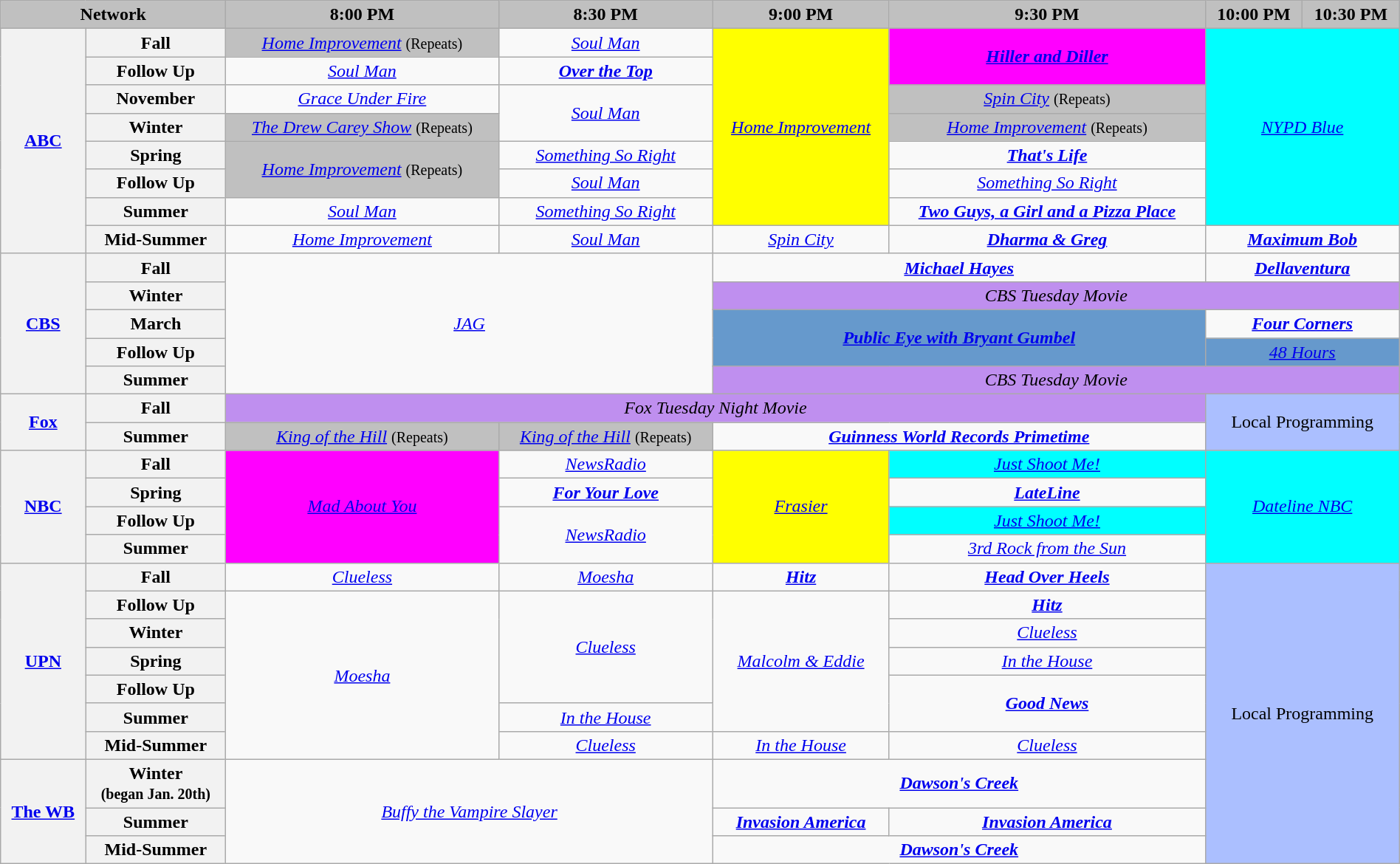<table class="wikitable" style="width:100%;margin-right:0;text-align:center">
<tr>
<th colspan="2" style="background-color:#C0C0C0;text-align:center">Network</th>
<th style="background-color:#C0C0C0;text-align:center">8:00 PM</th>
<th style="background-color:#C0C0C0;text-align:center">8:30 PM</th>
<th style="background-color:#C0C0C0;text-align:center">9:00 PM</th>
<th style="background-color:#C0C0C0;text-align:center">9:30 PM</th>
<th style="background-color:#C0C0C0;text-align:center">10:00 PM</th>
<th style="background-color:#C0C0C0;text-align:center">10:30 PM</th>
</tr>
<tr>
<th rowspan="8"><a href='#'>ABC</a></th>
<th>Fall</th>
<td bgcolor="#C0C0C0"><em><a href='#'>Home Improvement</a></em> <small>(Repeats)</small></td>
<td><em><a href='#'>Soul Man</a></em></td>
<td bgcolor="#FFFF00" rowspan="7"><em><a href='#'>Home Improvement</a></em> </td>
<td bgcolor="#FF00FF" rowspan="2"><strong><em><a href='#'>Hiller and Diller</a></em></strong> </td>
<td bgcolor="#00FFFF" rowspan="7" colspan="2"><em><a href='#'>NYPD Blue</a></em> </td>
</tr>
<tr>
<th>Follow Up</th>
<td><em><a href='#'>Soul Man</a></em></td>
<td><strong><em><a href='#'>Over the Top</a></em></strong></td>
</tr>
<tr>
<th>November</th>
<td><em><a href='#'>Grace Under Fire</a></em></td>
<td rowspan="2"><em><a href='#'>Soul Man</a></em></td>
<td bgcolor="#C0C0C0"><em><a href='#'>Spin City</a></em> <small>(Repeats)</small></td>
</tr>
<tr>
<th>Winter</th>
<td bgcolor="#C0C0C0"><em><a href='#'>The Drew Carey Show</a></em> <small>(Repeats)</small></td>
<td bgcolor="#C0C0C0"><em><a href='#'>Home Improvement</a></em> <small>(Repeats)</small></td>
</tr>
<tr>
<th>Spring</th>
<td rowspan="2" bgcolor="#C0C0C0"><em><a href='#'>Home Improvement</a></em> <small>(Repeats)</small></td>
<td><em><a href='#'>Something So Right</a></em></td>
<td><strong><em><a href='#'>That's Life</a></em></strong></td>
</tr>
<tr>
<th>Follow Up</th>
<td><em><a href='#'>Soul Man</a></em></td>
<td><em><a href='#'>Something So Right</a></em></td>
</tr>
<tr>
<th>Summer</th>
<td><em><a href='#'>Soul Man</a></em></td>
<td><em><a href='#'>Something So Right</a></em></td>
<td><strong><em><a href='#'>Two Guys, a Girl and a Pizza Place</a></em></strong></td>
</tr>
<tr>
<th>Mid-Summer</th>
<td><em><a href='#'>Home Improvement</a></em></td>
<td><em><a href='#'>Soul Man</a></em></td>
<td><em><a href='#'>Spin City</a></em></td>
<td><strong><em><a href='#'>Dharma & Greg</a></em></strong></td>
<td colspan="2"><strong><em><a href='#'>Maximum Bob</a></em></strong></td>
</tr>
<tr>
<th rowspan="5"><a href='#'>CBS</a></th>
<th>Fall</th>
<td rowspan="5" colspan="2"><em><a href='#'>JAG</a></em></td>
<td colspan="2"><strong><em><a href='#'>Michael Hayes</a></em></strong></td>
<td colspan="2"><strong><em><a href='#'>Dellaventura</a></em></strong></td>
</tr>
<tr>
<th>Winter</th>
<td bgcolor="#bf8fef" colspan="4"><em>CBS Tuesday Movie</em></td>
</tr>
<tr>
<th>March</th>
<td bgcolor="#6699CC" colspan="2" rowspan="2"><strong><em><a href='#'>Public Eye with Bryant Gumbel</a></em></strong></td>
<td colspan="2"><strong><em><a href='#'>Four Corners</a></em></strong></td>
</tr>
<tr>
<th>Follow Up</th>
<td bgcolor="#6699CC" colspan="2"><em><a href='#'>48 Hours</a></em></td>
</tr>
<tr>
<th>Summer</th>
<td bgcolor="#bf8fef" colspan="4"><em>CBS Tuesday Movie</em></td>
</tr>
<tr>
<th rowspan="2"><a href='#'>Fox</a></th>
<th>Fall</th>
<td bgcolor="#bf8fef" colspan="4"><em>Fox Tuesday Night Movie</em></td>
<td bgcolor="#abbfff" colspan="2" rowspan="2">Local Programming</td>
</tr>
<tr>
<th>Summer</th>
<td bgcolor="#C0C0C0"><em><a href='#'>King of the Hill</a></em> <small>(Repeats)</small></td>
<td bgcolor="#C0C0C0"><em><a href='#'>King of the Hill</a></em> <small>(Repeats)</small></td>
<td colspan="2"><strong><em><a href='#'>Guinness World Records Primetime</a></em></strong></td>
</tr>
<tr>
<th rowspan="4"><a href='#'>NBC</a></th>
<th>Fall</th>
<td rowspan="4" style="background:magenta;"><em><a href='#'>Mad About You</a></em> </td>
<td><em><a href='#'>NewsRadio</a></em></td>
<td rowspan="4" style="background:yellow;"><em><a href='#'>Frasier</a></em> </td>
<td style="background:cyan;"><em><a href='#'>Just Shoot Me!</a></em> </td>
<td rowspan="4" colspan="2" style="background:cyan;"><em><a href='#'>Dateline NBC</a></em> </td>
</tr>
<tr>
<th>Spring</th>
<td><strong><em><a href='#'>For Your Love</a></em></strong></td>
<td><strong><em><a href='#'>LateLine</a></em></strong></td>
</tr>
<tr>
<th>Follow Up</th>
<td rowspan="2"><em><a href='#'>NewsRadio</a></em></td>
<td style="background:cyan;"><em><a href='#'>Just Shoot Me!</a></em> </td>
</tr>
<tr>
<th>Summer</th>
<td><em><a href='#'>3rd Rock from the Sun</a></em></td>
</tr>
<tr>
<th rowspan="7"><a href='#'>UPN</a></th>
<th>Fall</th>
<td><em><a href='#'>Clueless</a></em></td>
<td><em><a href='#'>Moesha</a></em></td>
<td><strong><em><a href='#'>Hitz</a></em></strong></td>
<td><strong><em><a href='#'>Head Over Heels</a></em></strong></td>
<td bgcolor="#abbfff" rowspan="10" colspan="2">Local Programming</td>
</tr>
<tr>
<th>Follow Up</th>
<td rowspan="6"><em><a href='#'>Moesha</a></em></td>
<td rowspan="4"><em><a href='#'>Clueless</a></em></td>
<td rowspan="5"><em><a href='#'>Malcolm & Eddie</a></em></td>
<td><strong><em><a href='#'>Hitz</a></em></strong></td>
</tr>
<tr>
<th>Winter</th>
<td><em><a href='#'>Clueless</a></em></td>
</tr>
<tr>
<th>Spring</th>
<td><em><a href='#'>In the House</a></em></td>
</tr>
<tr>
<th>Follow Up</th>
<td rowspan="2"><strong><em><a href='#'>Good News</a></em></strong></td>
</tr>
<tr>
<th>Summer</th>
<td><em><a href='#'>In the House</a></em></td>
</tr>
<tr>
<th>Mid-Summer</th>
<td><em><a href='#'>Clueless</a></em></td>
<td><em><a href='#'>In the House</a></em></td>
<td><em><a href='#'>Clueless</a></em></td>
</tr>
<tr>
<th rowspan="3"><a href='#'>The WB</a></th>
<th>Winter<br><small>(began Jan. 20th)</small></th>
<td colspan="2"  rowspan="3"><em><a href='#'>Buffy the Vampire Slayer</a></em></td>
<td colspan="2"><strong><em><a href='#'>Dawson's Creek</a></em></strong></td>
</tr>
<tr>
<th>Summer</th>
<td><strong><em><a href='#'>Invasion America</a></em></strong></td>
<td><strong><em><a href='#'>Invasion America</a></em></strong></td>
</tr>
<tr>
<th>Mid-Summer</th>
<td colspan="2"><strong><em><a href='#'>Dawson's Creek</a></em></strong></td>
</tr>
</table>
